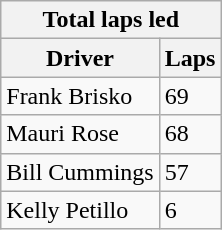<table class="wikitable">
<tr>
<th colspan=2>Total laps led</th>
</tr>
<tr>
<th>Driver</th>
<th>Laps</th>
</tr>
<tr>
<td>Frank Brisko</td>
<td>69</td>
</tr>
<tr>
<td>Mauri Rose</td>
<td>68</td>
</tr>
<tr>
<td>Bill Cummings</td>
<td>57</td>
</tr>
<tr>
<td>Kelly Petillo</td>
<td>6</td>
</tr>
</table>
